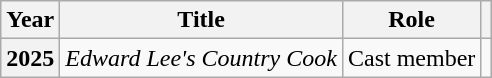<table class="wikitable plainrowheaders sortable">
<tr>
<th scope="col">Year</th>
<th scope="col">Title</th>
<th scope="col">Role</th>
<th scope="col" class="unsortable"></th>
</tr>
<tr>
<th scope="row">2025</th>
<td><em>Edward Lee's Country Cook</em></td>
<td>Cast member</td>
<td style="text-align:center"></td>
</tr>
</table>
